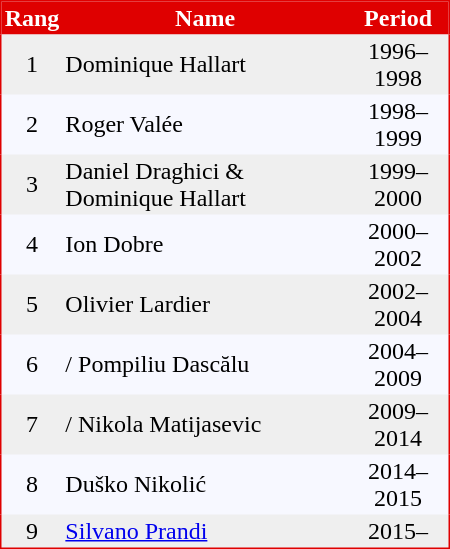<table border="0" cellpadding="4" align=center width=80%>
<tr valign="top">
<td><br><table cellpadding="2" style="font-size:100%; background-color:#f7f8ff; text-align:center; border:solid 1px #DF0000; border-collapse:collapse; margin-bottom:12px;" cellspacing="1" border="0" align=center width=30%>
<tr style="color:#FFFFFF; background:#DF0000;">
<th>Rang</th>
<th>Name</th>
<th>Period</th>
</tr>
<tr bgcolor="#efefef">
<td>1</td>
<td align="left"> Dominique Hallart</td>
<td>1996–1998</td>
</tr>
<tr>
<td>2</td>
<td align="left"> Roger Valée</td>
<td>1998–1999</td>
</tr>
<tr bgcolor="#efefef">
<td>3</td>
<td align="left"> Daniel Draghici & Dominique Hallart</td>
<td>1999–2000</td>
</tr>
<tr>
<td>4</td>
<td align="left"> Ion Dobre</td>
<td>2000–2002</td>
</tr>
<tr bgcolor="#efefef">
<td>5</td>
<td align="left"> Olivier Lardier</td>
<td>2002–2004</td>
</tr>
<tr>
<td>6</td>
<td align="left">/ Pompiliu Dascălu</td>
<td>2004–2009</td>
</tr>
<tr bgcolor="#efefef">
<td>7</td>
<td align="left">/ Nikola Matijasevic</td>
<td>2009–2014</td>
</tr>
<tr>
<td>8</td>
<td align="left"> Duško Nikolić</td>
<td>2014–2015</td>
</tr>
<tr bgcolor="#efefef">
<td>9</td>
<td align="left"> <a href='#'>Silvano Prandi</a></td>
<td>2015–</td>
</tr>
</table>
</td>
</tr>
</table>
